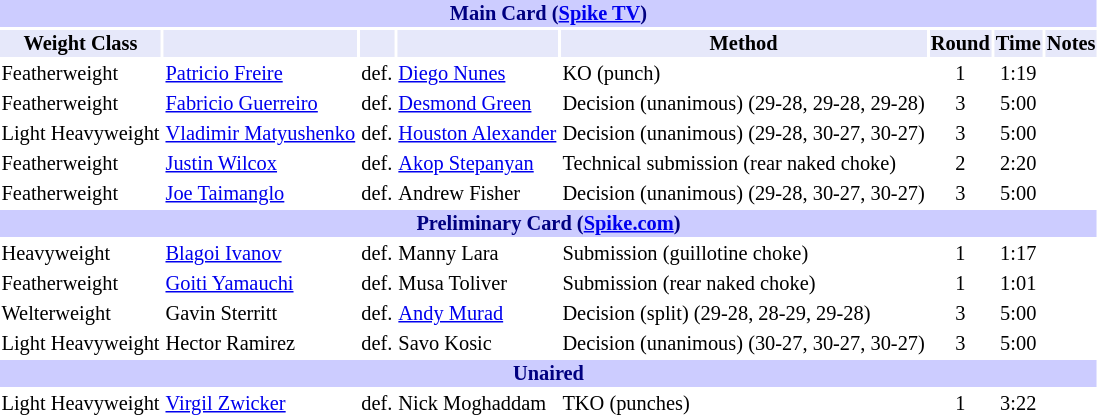<table class="toccolours" style="font-size: 85%;">
<tr>
<th colspan="8" style="background:#ccf; color:navy; text-align:center;"><strong>Main Card (<a href='#'>Spike TV</a>)</strong></th>
</tr>
<tr>
<th style="background:#e6e8fa; color:#000; text-align:center;">Weight Class</th>
<th style="background:#e6e8fa; color:#000; text-align:center;"></th>
<th style="background:#e6e8fa; color:#000; text-align:center;"></th>
<th style="background:#e6e8fa; color:#000; text-align:center;"></th>
<th style="background:#e6e8fa; color:#000; text-align:center;">Method</th>
<th style="background:#e6e8fa; color:#000; text-align:center;">Round</th>
<th style="background:#e6e8fa; color:#000; text-align:center;">Time</th>
<th style="background:#e6e8fa; color:#000; text-align:center;">Notes</th>
</tr>
<tr>
<td>Featherweight</td>
<td><a href='#'>Patricio Freire</a></td>
<td align=center>def.</td>
<td><a href='#'>Diego Nunes</a></td>
<td>KO (punch)</td>
<td align=center>1</td>
<td align=center>1:19</td>
<td></td>
</tr>
<tr>
<td>Featherweight</td>
<td><a href='#'>Fabricio Guerreiro</a></td>
<td align=center>def.</td>
<td><a href='#'>Desmond Green</a></td>
<td>Decision (unanimous) (29-28, 29-28, 29-28)</td>
<td align=center>3</td>
<td align=center>5:00</td>
<td></td>
</tr>
<tr>
<td>Light Heavyweight</td>
<td><a href='#'>Vladimir Matyushenko</a></td>
<td align=center>def.</td>
<td><a href='#'>Houston Alexander</a></td>
<td>Decision (unanimous) (29-28, 30-27, 30-27)</td>
<td align=center>3</td>
<td align=center>5:00</td>
<td></td>
</tr>
<tr>
<td>Featherweight</td>
<td><a href='#'>Justin Wilcox</a></td>
<td align=center>def.</td>
<td><a href='#'>Akop Stepanyan</a></td>
<td>Technical submission (rear naked choke)</td>
<td align=center>2</td>
<td align=center>2:20</td>
<td></td>
</tr>
<tr>
<td>Featherweight</td>
<td><a href='#'>Joe Taimanglo</a></td>
<td align=center>def.</td>
<td>Andrew Fisher</td>
<td>Decision (unanimous) (29-28, 30-27, 30-27)</td>
<td align=center>3</td>
<td align=center>5:00</td>
<td></td>
</tr>
<tr>
<th colspan="8" style="background:#ccf; color:navy; text-align:center;"><strong>Preliminary Card (<a href='#'>Spike.com</a>)</strong></th>
</tr>
<tr>
<td>Heavyweight</td>
<td><a href='#'>Blagoi Ivanov</a></td>
<td align=center>def.</td>
<td>Manny Lara</td>
<td>Submission (guillotine choke)</td>
<td align=center>1</td>
<td align=center>1:17</td>
<td></td>
</tr>
<tr>
<td>Featherweight</td>
<td><a href='#'>Goiti Yamauchi</a></td>
<td align=center>def.</td>
<td>Musa Toliver</td>
<td>Submission (rear naked choke)</td>
<td align=center>1</td>
<td align=center>1:01</td>
<td></td>
</tr>
<tr>
<td>Welterweight</td>
<td>Gavin Sterritt</td>
<td align=center>def.</td>
<td><a href='#'>Andy Murad</a></td>
<td>Decision (split) (29-28, 28-29, 29-28)</td>
<td align=center>3</td>
<td align=center>5:00</td>
<td></td>
</tr>
<tr>
<td>Light Heavyweight</td>
<td>Hector Ramirez</td>
<td align=center>def.</td>
<td>Savo Kosic</td>
<td>Decision (unanimous) (30-27, 30-27, 30-27)</td>
<td align=center>3</td>
<td align=center>5:00</td>
<td></td>
</tr>
<tr>
<th colspan="8" style="background:#ccf; color:navy; text-align:center;"><strong>Unaired</strong></th>
</tr>
<tr>
<td>Light Heavyweight</td>
<td><a href='#'>Virgil Zwicker</a></td>
<td align=center>def.</td>
<td>Nick Moghaddam</td>
<td>TKO (punches)</td>
<td align=center>1</td>
<td align=center>3:22</td>
<td></td>
</tr>
</table>
